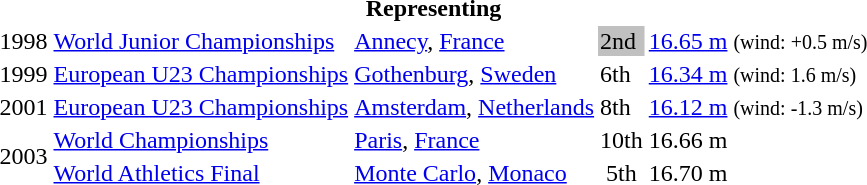<table>
<tr>
<th colspan="6">Representing </th>
</tr>
<tr>
<td>1998</td>
<td><a href='#'>World Junior Championships</a></td>
<td><a href='#'>Annecy</a>, <a href='#'>France</a></td>
<td bgcolor=silver>2nd</td>
<td><a href='#'>16.65 m</a>  <small>(wind: +0.5 m/s)</small></td>
</tr>
<tr>
<td>1999</td>
<td><a href='#'>European U23 Championships</a></td>
<td><a href='#'>Gothenburg</a>, <a href='#'>Sweden</a></td>
<td>6th</td>
<td><a href='#'>16.34 m</a> <small>(wind: 1.6 m/s)</small></td>
</tr>
<tr>
<td>2001</td>
<td><a href='#'>European U23 Championships</a></td>
<td><a href='#'>Amsterdam</a>, <a href='#'>Netherlands</a></td>
<td>8th</td>
<td><a href='#'>16.12 m</a> <small>(wind: -1.3 m/s)</small></td>
</tr>
<tr>
<td rowspan=2>2003</td>
<td><a href='#'>World Championships</a></td>
<td><a href='#'>Paris</a>, <a href='#'>France</a></td>
<td align="center">10th</td>
<td>16.66 m</td>
</tr>
<tr>
<td><a href='#'>World Athletics Final</a></td>
<td><a href='#'>Monte Carlo</a>, <a href='#'>Monaco</a></td>
<td align="center">5th</td>
<td>16.70 m</td>
</tr>
</table>
